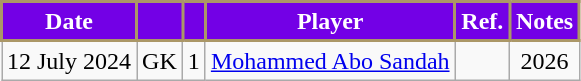<table class="wikitable plainrowheaders sortable">
<tr>
<th style="color:#FFFFFF; background: #7300E6; border:2px solid #AB9767;"><strong>Date</strong></th>
<th style="color:#FFFFFF; background: #7300E6; border:2px solid #AB9767;"></th>
<th style="color:#FFFFFF; background: #7300E6; border:2px solid #AB9767;"></th>
<th style="color:#FFFFFF; background: #7300E6; border:2px solid #AB9767;"><strong> Player</strong></th>
<th style="color:#FFFFFF; background: #7300E6; border:2px solid #AB9767;"><strong>Ref.</strong></th>
<th style="color:#FFFFFF; background: #7300E6; border:2px solid #AB9767;"><strong>Notes</strong></th>
</tr>
<tr>
<td>12 July 2024</td>
<td style="text-align:center;">GK</td>
<td style="text-align:center;">1</td>
<td> <a href='#'>Mohammed Abo Sandah</a></td>
<td style="text-align:center;"></td>
<td style="text-align:center;">2026</td>
</tr>
</table>
